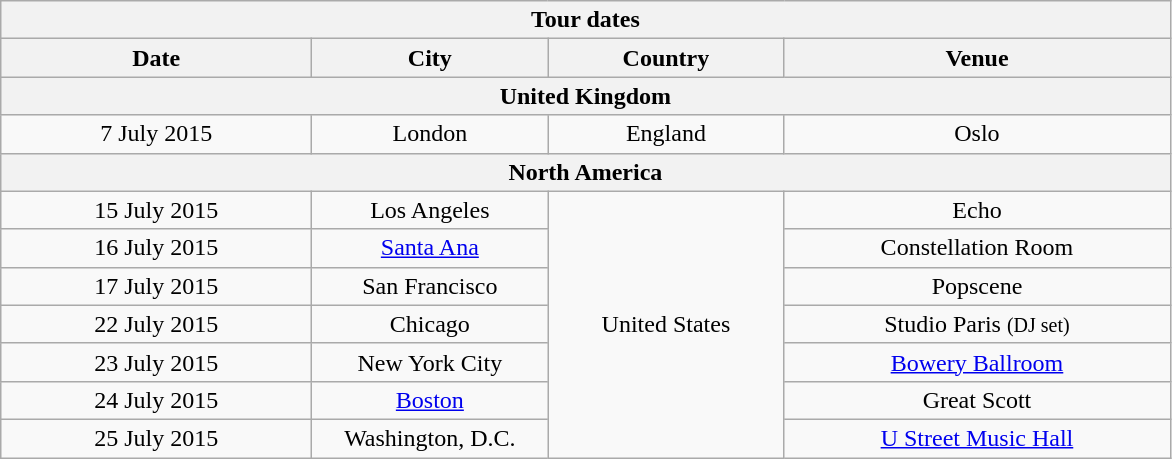<table class="wikitable collapsible collapsed" style="text-align:center;">
<tr>
<th colspan="4">Tour dates</th>
</tr>
<tr>
<th style="width:200px;">Date</th>
<th style="width:150px;">City</th>
<th style="width:150px;">Country</th>
<th style="width:250px;">Venue</th>
</tr>
<tr>
<th colspan="4"><strong>United Kingdom</strong></th>
</tr>
<tr>
<td>7 July 2015</td>
<td>London</td>
<td>England</td>
<td>Oslo</td>
</tr>
<tr>
<th colspan="4"><strong>North America</strong></th>
</tr>
<tr>
<td>15 July 2015</td>
<td>Los Angeles</td>
<td rowspan="7">United States</td>
<td>Echo</td>
</tr>
<tr>
<td>16 July 2015</td>
<td><a href='#'>Santa Ana</a></td>
<td>Constellation Room</td>
</tr>
<tr>
<td>17 July 2015</td>
<td>San Francisco</td>
<td>Popscene</td>
</tr>
<tr>
<td>22 July 2015</td>
<td>Chicago</td>
<td>Studio Paris <small>(DJ set)</small></td>
</tr>
<tr>
<td>23 July 2015</td>
<td>New York City</td>
<td><a href='#'>Bowery Ballroom</a></td>
</tr>
<tr>
<td>24 July 2015</td>
<td><a href='#'>Boston</a></td>
<td>Great Scott</td>
</tr>
<tr>
<td>25 July 2015</td>
<td>Washington, D.C.</td>
<td><a href='#'>U Street Music Hall</a></td>
</tr>
</table>
